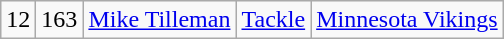<table class="wikitable" style="text-align:center">
<tr>
<td>12</td>
<td>163</td>
<td><a href='#'>Mike Tilleman</a></td>
<td><a href='#'>Tackle</a></td>
<td><a href='#'>Minnesota Vikings</a></td>
</tr>
</table>
